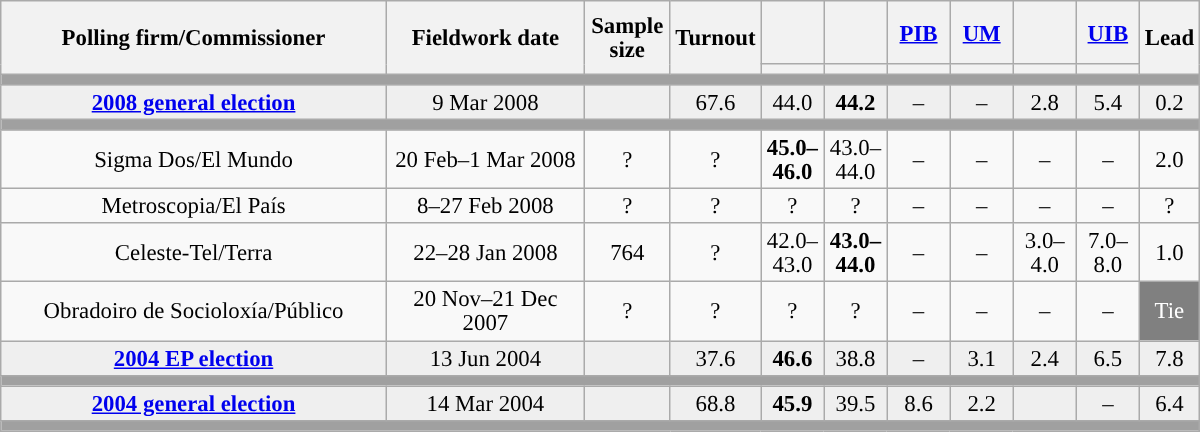<table class="wikitable collapsible collapsed" style="text-align:center; font-size:95%; line-height:16px;">
<tr style="height:42px;">
<th style="width:250px;" rowspan="2">Polling firm/Commissioner</th>
<th style="width:125px;" rowspan="2">Fieldwork date</th>
<th style="width:50px;" rowspan="2">Sample size</th>
<th style="width:45px;" rowspan="2">Turnout</th>
<th style="width:35px;"></th>
<th style="width:35px;"></th>
<th style="width:35px;"><a href='#'>PIB</a></th>
<th style="width:35px;"><a href='#'>UM</a></th>
<th style="width:35px;"></th>
<th style="width:35px;"><a href='#'>UIB</a></th>
<th style="width:30px;" rowspan="2">Lead</th>
</tr>
<tr>
<th style="color:inherit;background:"></th>
<th style="color:inherit;background:"></th>
<th style="color:inherit;background:"></th>
<th style="color:inherit;background:"></th>
<th style="color:inherit;background:"></th>
<th style="color:inherit;background:"></th>
</tr>
<tr>
<td colspan="11" style="background:#A0A0A0"></td>
</tr>
<tr style="background:#EFEFEF;">
<td><strong><a href='#'>2008 general election</a></strong></td>
<td>9 Mar 2008</td>
<td></td>
<td>67.6</td>
<td>44.0<br></td>
<td><strong>44.2</strong><br></td>
<td>–</td>
<td>–</td>
<td>2.8<br></td>
<td>5.4<br></td>
<td style="background:">0.2</td>
</tr>
<tr>
<td colspan="11" style="background:#A0A0A0"></td>
</tr>
<tr>
<td>Sigma Dos/El Mundo</td>
<td>20 Feb–1 Mar 2008</td>
<td>?</td>
<td>?</td>
<td><strong>45.0–<br>46.0</strong><br></td>
<td>43.0–<br>44.0<br></td>
<td>–</td>
<td>–</td>
<td>–</td>
<td>–</td>
<td style="background:">2.0</td>
</tr>
<tr>
<td>Metroscopia/El País</td>
<td>8–27 Feb 2008</td>
<td>?</td>
<td>?</td>
<td>?<br></td>
<td>?<br></td>
<td>–</td>
<td>–</td>
<td>–</td>
<td>–</td>
<td style="background:">?</td>
</tr>
<tr>
<td>Celeste-Tel/Terra</td>
<td>22–28 Jan 2008</td>
<td>764</td>
<td>?</td>
<td>42.0–<br>43.0<br></td>
<td><strong>43.0–<br>44.0</strong><br></td>
<td>–</td>
<td>–</td>
<td>3.0–<br>4.0<br></td>
<td>7.0–<br>8.0<br></td>
<td style="background:">1.0</td>
</tr>
<tr>
<td>Obradoiro de Socioloxía/Público</td>
<td>20 Nov–21 Dec 2007</td>
<td>?</td>
<td>?</td>
<td>?<br></td>
<td>?<br></td>
<td>–</td>
<td>–</td>
<td>–</td>
<td>–</td>
<td style="background:gray;color:white;">Tie</td>
</tr>
<tr style="background:#EFEFEF;">
<td><strong><a href='#'>2004 EP election</a></strong></td>
<td>13 Jun 2004</td>
<td></td>
<td>37.6</td>
<td><strong>46.6</strong><br></td>
<td>38.8<br></td>
<td>–</td>
<td>3.1<br></td>
<td>2.4<br></td>
<td>6.5<br></td>
<td style="background:">7.8</td>
</tr>
<tr>
<td colspan="11" style="background:#A0A0A0"></td>
</tr>
<tr style="background:#EFEFEF;">
<td><strong><a href='#'>2004 general election</a></strong></td>
<td>14 Mar 2004</td>
<td></td>
<td>68.8</td>
<td><strong>45.9</strong><br></td>
<td>39.5<br></td>
<td>8.6<br></td>
<td>2.2<br></td>
<td></td>
<td>–</td>
<td style="background:">6.4</td>
</tr>
<tr>
<td colspan="11" style="background:#A0A0A0"></td>
</tr>
</table>
